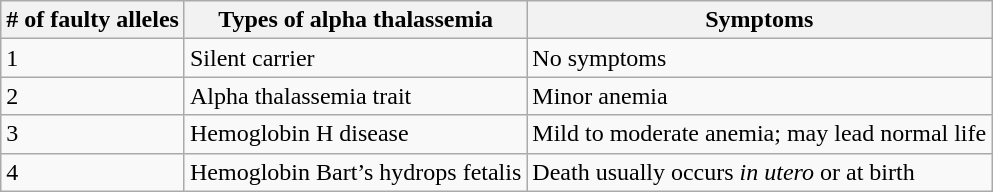<table class="wikitable">
<tr>
<th># of faulty alleles</th>
<th>Types of alpha thalassemia</th>
<th>Symptoms</th>
</tr>
<tr>
<td>1</td>
<td>Silent carrier</td>
<td>No symptoms</td>
</tr>
<tr>
<td>2</td>
<td>Alpha thalassemia trait</td>
<td>Minor anemia</td>
</tr>
<tr>
<td>3</td>
<td>Hemoglobin H disease</td>
<td>Mild to moderate anemia; may lead normal life</td>
</tr>
<tr>
<td>4</td>
<td>Hemoglobin Bart’s hydrops fetalis</td>
<td>Death usually occurs <em>in utero</em> or at birth</td>
</tr>
</table>
